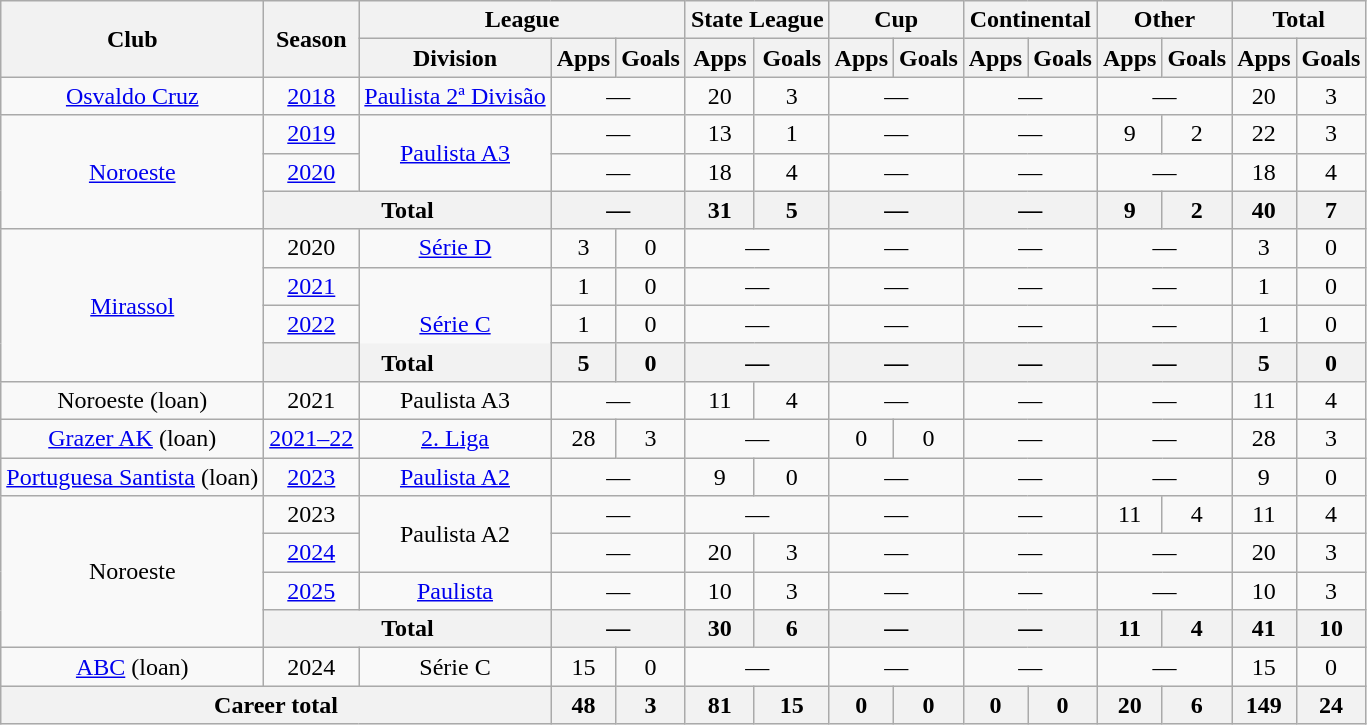<table class="wikitable" style="text-align: center;">
<tr>
<th rowspan="2">Club</th>
<th rowspan="2">Season</th>
<th colspan="3">League</th>
<th colspan="2">State League</th>
<th colspan="2">Cup</th>
<th colspan="2">Continental</th>
<th colspan="2">Other</th>
<th colspan="2">Total</th>
</tr>
<tr>
<th>Division</th>
<th>Apps</th>
<th>Goals</th>
<th>Apps</th>
<th>Goals</th>
<th>Apps</th>
<th>Goals</th>
<th>Apps</th>
<th>Goals</th>
<th>Apps</th>
<th>Goals</th>
<th>Apps</th>
<th>Goals</th>
</tr>
<tr>
<td valign="center"><a href='#'>Osvaldo Cruz</a></td>
<td><a href='#'>2018</a></td>
<td><a href='#'>Paulista 2ª Divisão</a></td>
<td colspan="2">—</td>
<td>20</td>
<td>3</td>
<td colspan="2">—</td>
<td colspan="2">—</td>
<td colspan="2">—</td>
<td>20</td>
<td>3</td>
</tr>
<tr>
<td rowspan="3" valign="center"><a href='#'>Noroeste</a></td>
<td><a href='#'>2019</a></td>
<td rowspan="2"><a href='#'>Paulista A3</a></td>
<td colspan="2">—</td>
<td>13</td>
<td>1</td>
<td colspan="2">—</td>
<td colspan="2">—</td>
<td>9</td>
<td>2</td>
<td>22</td>
<td>3</td>
</tr>
<tr>
<td><a href='#'>2020</a></td>
<td colspan="2">—</td>
<td>18</td>
<td>4</td>
<td colspan="2">—</td>
<td colspan="2">—</td>
<td colspan="2">—</td>
<td>18</td>
<td>4</td>
</tr>
<tr>
<th colspan="2">Total</th>
<th colspan="2">—</th>
<th>31</th>
<th>5</th>
<th colspan="2">—</th>
<th colspan="2">—</th>
<th>9</th>
<th>2</th>
<th>40</th>
<th>7</th>
</tr>
<tr>
<td rowspan="4" valign="center"><a href='#'>Mirassol</a></td>
<td>2020</td>
<td><a href='#'>Série D</a></td>
<td>3</td>
<td>0</td>
<td colspan="2">—</td>
<td colspan="2">—</td>
<td colspan="2">—</td>
<td colspan="2">—</td>
<td>3</td>
<td>0</td>
</tr>
<tr>
<td><a href='#'>2021</a></td>
<td rowspan="3"><a href='#'>Série C</a></td>
<td>1</td>
<td>0</td>
<td colspan="2">—</td>
<td colspan="2">—</td>
<td colspan="2">—</td>
<td colspan="2">—</td>
<td>1</td>
<td>0</td>
</tr>
<tr>
<td><a href='#'>2022</a></td>
<td>1</td>
<td>0</td>
<td colspan="2">—</td>
<td colspan="2">—</td>
<td colspan="2">—</td>
<td colspan="2">—</td>
<td>1</td>
<td>0</td>
</tr>
<tr>
<th colspan="2">Total</th>
<th>5</th>
<th>0</th>
<th colspan="2">—</th>
<th colspan="2">—</th>
<th colspan="2">—</th>
<th colspan="2">—</th>
<th>5</th>
<th>0</th>
</tr>
<tr>
<td valign="center">Noroeste (loan)</td>
<td>2021</td>
<td>Paulista A3</td>
<td colspan="2">—</td>
<td>11</td>
<td>4</td>
<td colspan="2">—</td>
<td colspan="2">—</td>
<td colspan="2">—</td>
<td>11</td>
<td>4</td>
</tr>
<tr>
<td valign="center"><a href='#'>Grazer AK</a> (loan)</td>
<td><a href='#'>2021–22</a></td>
<td><a href='#'>2. Liga</a></td>
<td>28</td>
<td>3</td>
<td colspan="2">—</td>
<td>0</td>
<td>0</td>
<td colspan="2">—</td>
<td colspan="2">—</td>
<td>28</td>
<td>3</td>
</tr>
<tr>
<td valign="center"><a href='#'>Portuguesa Santista</a> (loan)</td>
<td><a href='#'>2023</a></td>
<td><a href='#'>Paulista A2</a></td>
<td colspan="2">—</td>
<td>9</td>
<td>0</td>
<td colspan="2">—</td>
<td colspan="2">—</td>
<td colspan="2">—</td>
<td>9</td>
<td>0</td>
</tr>
<tr>
<td rowspan="4" valign="center">Noroeste</td>
<td>2023</td>
<td rowspan="2">Paulista A2</td>
<td colspan="2">—</td>
<td colspan="2">—</td>
<td colspan="2">—</td>
<td colspan="2">—</td>
<td>11</td>
<td>4</td>
<td>11</td>
<td>4</td>
</tr>
<tr>
<td><a href='#'>2024</a></td>
<td colspan="2">—</td>
<td>20</td>
<td>3</td>
<td colspan="2">—</td>
<td colspan="2">—</td>
<td colspan="2">—</td>
<td>20</td>
<td>3</td>
</tr>
<tr>
<td><a href='#'>2025</a></td>
<td><a href='#'>Paulista</a></td>
<td colspan="2">—</td>
<td>10</td>
<td>3</td>
<td colspan="2">—</td>
<td colspan="2">—</td>
<td colspan="2">—</td>
<td>10</td>
<td>3</td>
</tr>
<tr>
<th colspan="2">Total</th>
<th colspan="2">—</th>
<th>30</th>
<th>6</th>
<th colspan="2">—</th>
<th colspan="2">—</th>
<th>11</th>
<th>4</th>
<th>41</th>
<th>10</th>
</tr>
<tr>
<td valign="center"><a href='#'>ABC</a> (loan)</td>
<td>2024</td>
<td>Série C</td>
<td>15</td>
<td>0</td>
<td colspan="2">—</td>
<td colspan="2">—</td>
<td colspan="2">—</td>
<td colspan="2">—</td>
<td>15</td>
<td>0</td>
</tr>
<tr>
<th colspan="3"><strong>Career total</strong></th>
<th>48</th>
<th>3</th>
<th>81</th>
<th>15</th>
<th>0</th>
<th>0</th>
<th>0</th>
<th>0</th>
<th>20</th>
<th>6</th>
<th>149</th>
<th>24</th>
</tr>
</table>
